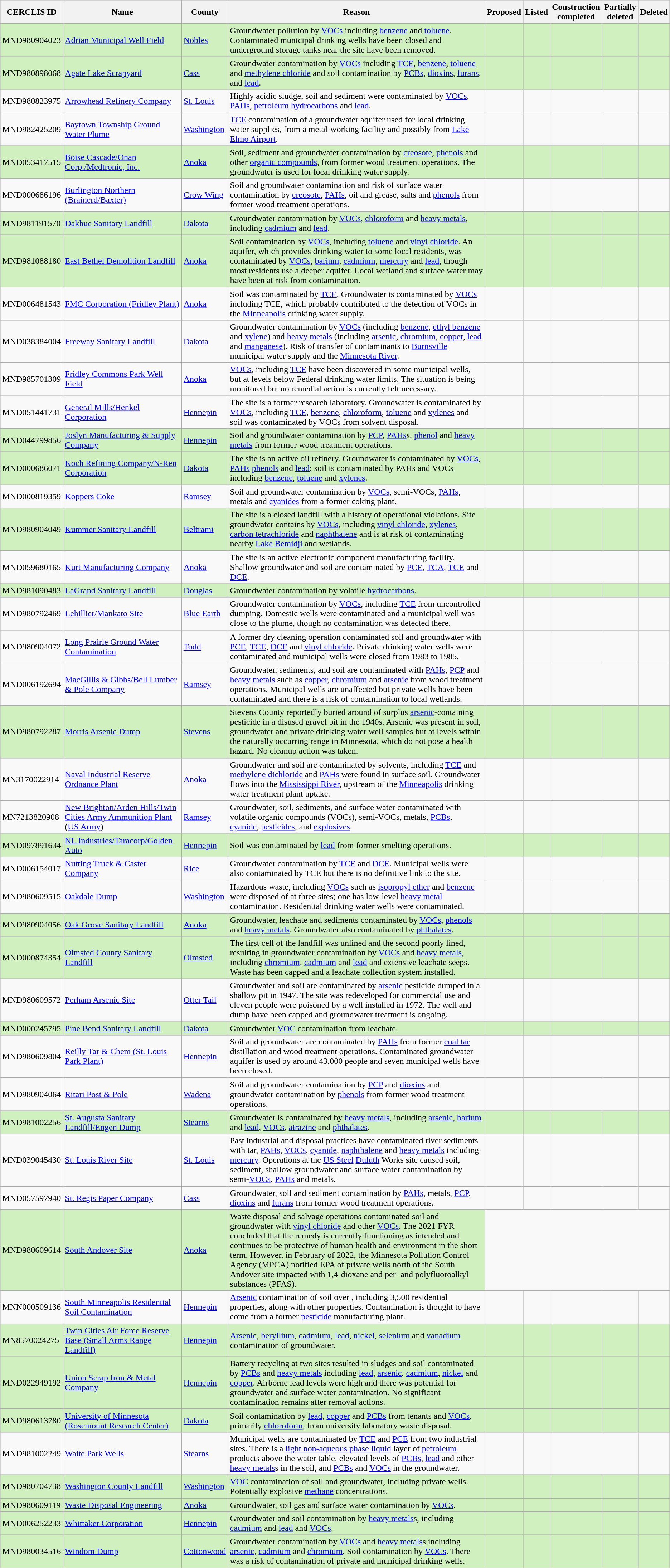<table class="wikitable sortable">
<tr>
<th>CERCLIS ID</th>
<th>Name</th>
<th>County</th>
<th>Reason</th>
<th>Proposed</th>
<th>Listed</th>
<th>Construction<br>completed</th>
<th>Partially<br>deleted</th>
<th>Deleted</th>
</tr>
<tr style="background:#d0f0c0">
<td>MND980904023</td>
<td><a href='#'>Adrian Municipal Well Field</a></td>
<td><a href='#'>Nobles</a></td>
<td>Groundwater pollution by <a href='#'>VOCs</a> including <a href='#'>benzene</a> and <a href='#'>toluene</a>.  Contaminated municipal drinking wells have been closed and underground storage tanks near the site have been removed.</td>
<td></td>
<td></td>
<td></td>
<td></td>
<td></td>
</tr>
<tr style="background:#d0f0c0">
<td>MND980898068</td>
<td><a href='#'>Agate Lake Scrapyard</a></td>
<td><a href='#'>Cass</a></td>
<td>Groundwater contamination by <a href='#'>VOCs</a> including <a href='#'>TCE</a>, <a href='#'>benzene</a>, <a href='#'>toluene</a> and <a href='#'>methylene chloride</a> and soil contamination by <a href='#'>PCBs</a>, <a href='#'>dioxins</a>, <a href='#'>furans</a>, and <a href='#'>lead</a>.</td>
<td></td>
<td></td>
<td></td>
<td></td>
<td></td>
</tr>
<tr>
<td>MND980823975</td>
<td><a href='#'>Arrowhead Refinery Company</a></td>
<td><a href='#'>St. Louis</a></td>
<td>Highly acidic sludge, soil and sediment were contaminated by <a href='#'>VOCs</a>, <a href='#'>PAHs</a>, <a href='#'>petroleum</a> <a href='#'>hydrocarbons</a> and <a href='#'>lead</a>.</td>
<td></td>
<td></td>
<td></td>
<td></td>
<td></td>
</tr>
<tr>
<td>MND982425209</td>
<td><a href='#'>Baytown Township Ground Water Plume</a></td>
<td><a href='#'>Washington</a></td>
<td><a href='#'>TCE</a> contamination of a groundwater aquifer used for local drinking water supplies, from a metal-working facility and possibly from <a href='#'>Lake Elmo Airport</a>.</td>
<td></td>
<td></td>
<td></td>
<td></td>
<td></td>
</tr>
<tr style="background:#d0f0c0">
<td>MND053417515</td>
<td><a href='#'>Boise Cascade/Onan Corp./Medtronic, Inc.</a></td>
<td><a href='#'>Anoka</a></td>
<td>Soil, sediment and groundwater contamination by <a href='#'>creosote</a>, <a href='#'>phenols</a> and other <a href='#'>organic compounds</a>, from former wood treatment operations.  The groundwater is used for local drinking water supply.</td>
<td></td>
<td></td>
<td></td>
<td></td>
<td></td>
</tr>
<tr>
<td>MND000686196</td>
<td><a href='#'>Burlington Northern (Brainerd/Baxter)</a></td>
<td><a href='#'>Crow Wing</a></td>
<td>Soil and groundwater contamination and risk of surface water contamination by <a href='#'>creosote</a>, <a href='#'>PAHs</a>, oil and grease, salts and <a href='#'>phenols</a> from former wood treatment operations.</td>
<td></td>
<td></td>
<td></td>
<td></td>
<td></td>
</tr>
<tr style="background:#d0f0c0">
<td>MND981191570</td>
<td><a href='#'>Dakhue Sanitary Landfill</a></td>
<td><a href='#'>Dakota</a></td>
<td>Groundwater contamination by <a href='#'>VOCs</a>, <a href='#'>chloroform</a> and <a href='#'>heavy metals</a>, including <a href='#'>cadmium</a> and <a href='#'>lead</a>.</td>
<td></td>
<td></td>
<td></td>
<td></td>
<td></td>
</tr>
<tr style="background:#d0f0c0">
<td>MND981088180</td>
<td><a href='#'>East Bethel Demolition Landfill</a></td>
<td><a href='#'>Anoka</a></td>
<td>Soil contamination by <a href='#'>VOCs</a>, including <a href='#'>toluene</a> and <a href='#'>vinyl chloride</a>.  An aquifer, which provides drinking water to some local residents, was contaminated by <a href='#'>VOCs</a>, <a href='#'>barium</a>, <a href='#'>cadmium</a>, <a href='#'>mercury</a> and <a href='#'>lead</a>, though most residents use a deeper aquifer.  Local wetland and surface water may have been at risk from contamination.</td>
<td></td>
<td></td>
<td></td>
<td></td>
<td></td>
</tr>
<tr>
<td>MND006481543</td>
<td><a href='#'>FMC Corporation (Fridley Plant)</a></td>
<td><a href='#'>Anoka</a></td>
<td>Soil was contaminated by <a href='#'>TCE</a>.  Groundwater is contaminated by <a href='#'>VOCs</a> including TCE, which probably contributed to the detection of VOCs in the <a href='#'>Minneapolis</a> drinking water supply.</td>
<td></td>
<td></td>
<td></td>
<td></td>
<td></td>
</tr>
<tr>
<td>MND038384004</td>
<td><a href='#'>Freeway Sanitary Landfill</a></td>
<td><a href='#'>Dakota</a></td>
<td>Groundwater contamination by <a href='#'>VOCs</a> (including <a href='#'>benzene</a>, <a href='#'>ethyl benzene</a> and <a href='#'>xylene</a>) and <a href='#'>heavy metals</a> (including <a href='#'>arsenic</a>, <a href='#'>chromium</a>, <a href='#'>copper</a>, <a href='#'>lead</a> and <a href='#'>manganese</a>).  Risk of transfer of contaminants to <a href='#'>Burnsville</a> municipal water supply and the <a href='#'>Minnesota River</a>.</td>
<td></td>
<td></td>
<td></td>
<td></td>
<td></td>
</tr>
<tr>
<td>MND985701309</td>
<td><a href='#'>Fridley Commons Park Well Field</a></td>
<td><a href='#'>Anoka</a></td>
<td><a href='#'>VOCs</a>, including <a href='#'>TCE</a> have been discovered in some municipal wells, but at levels below Federal drinking water limits.  The situation is being monitored but no remedial action is currently felt necessary.</td>
<td></td>
<td></td>
<td></td>
<td></td>
<td></td>
</tr>
<tr>
<td>MND051441731</td>
<td><a href='#'>General Mills/Henkel Corporation</a></td>
<td><a href='#'>Hennepin</a></td>
<td>The site is a former research laboratory.  Groundwater is contaminated by <a href='#'>VOCs</a>, including <a href='#'>TCE</a>, <a href='#'>benzene</a>, <a href='#'>chloroform</a>, <a href='#'>toluene</a> and <a href='#'>xylenes</a> and soil was contaminated by VOCs from solvent disposal.</td>
<td></td>
<td></td>
<td></td>
<td></td>
<td></td>
</tr>
<tr style="background:#d0f0c0">
<td>MND044799856</td>
<td><a href='#'>Joslyn Manufacturing & Supply Company</a></td>
<td><a href='#'>Hennepin</a></td>
<td>Soil and groundwater contamination by <a href='#'>PCP</a>, <a href='#'>PAHs</a>s, <a href='#'>phenol</a> and <a href='#'>heavy metals</a> from former wood treatment operations.</td>
<td></td>
<td></td>
<td></td>
<td></td>
<td></td>
</tr>
<tr style="background:#d0f0c0">
<td>MND000686071</td>
<td><a href='#'>Koch Refining Company/N-Ren Corporation</a></td>
<td><a href='#'>Dakota</a></td>
<td>The site is an active oil refinery.  Groundwater is contaminated by <a href='#'>VOCs</a>, <a href='#'>PAHs</a> <a href='#'>phenols</a> and <a href='#'>lead</a>; soil is contaminated by PAHs and VOCs including <a href='#'>benzene</a>, <a href='#'>toluene</a> and <a href='#'>xylenes</a>.</td>
<td></td>
<td></td>
<td></td>
<td></td>
<td></td>
</tr>
<tr>
<td>MND000819359</td>
<td><a href='#'>Koppers Coke</a></td>
<td><a href='#'>Ramsey</a></td>
<td>Soil and groundwater contamination by <a href='#'>VOCs</a>, semi-VOCs, <a href='#'>PAHs</a>, metals and <a href='#'>cyanides</a> from a former coking plant.</td>
<td></td>
<td></td>
<td></td>
<td></td>
<td></td>
</tr>
<tr style="background:#d0f0c0">
<td>MND980904049</td>
<td><a href='#'>Kummer Sanitary Landfill</a></td>
<td><a href='#'>Beltrami</a></td>
<td>The site is a closed landfill with a history of operational violations.  Site groundwater contains by <a href='#'>VOCs</a>, including <a href='#'>vinyl chloride</a>, <a href='#'>xylenes</a>, <a href='#'>carbon tetrachloride</a> and <a href='#'>naphthalene</a> and is at risk of contaminating nearby <a href='#'>Lake Bemidji</a> and wetlands.</td>
<td></td>
<td></td>
<td></td>
<td></td>
<td></td>
</tr>
<tr>
<td>MND059680165</td>
<td><a href='#'>Kurt Manufacturing Company</a></td>
<td><a href='#'>Anoka</a></td>
<td>The site is an active electronic component manufacturing facility.  Shallow groundwater and soil are contaminated by <a href='#'>PCE</a>, <a href='#'>TCA</a>, <a href='#'>TCE</a> and <a href='#'>DCE</a>.</td>
<td></td>
<td></td>
<td></td>
<td></td>
<td></td>
</tr>
<tr style="background:#d0f0c0">
<td>MND981090483</td>
<td><a href='#'>LaGrand Sanitary Landfill</a></td>
<td><a href='#'>Douglas</a></td>
<td>Groundwater contamination by volatile <a href='#'>hydrocarbons</a>.</td>
<td></td>
<td></td>
<td></td>
<td></td>
<td></td>
</tr>
<tr>
<td>MND980792469</td>
<td><a href='#'>Lehillier/Mankato Site</a></td>
<td><a href='#'>Blue Earth</a></td>
<td>Groundwater contamination by <a href='#'>VOCs</a>, including <a href='#'>TCE</a> from uncontrolled dumping.  Domestic wells were contaminated and a municipal well was close to the plume, though no contamination was detected there.</td>
<td></td>
<td></td>
<td></td>
<td></td>
<td></td>
</tr>
<tr>
<td>MND980904072</td>
<td><a href='#'>Long Prairie Ground Water Contamination</a></td>
<td><a href='#'>Todd</a></td>
<td>A former dry cleaning operation contaminated soil and groundwater with <a href='#'>PCE</a>, <a href='#'>TCE</a>, <a href='#'>DCE</a> and <a href='#'>vinyl chloride</a>.  Private drinking water wells were contaminated and municipal wells were closed from 1983 to 1985.</td>
<td></td>
<td></td>
<td></td>
<td></td>
<td></td>
</tr>
<tr>
<td>MND006192694</td>
<td><a href='#'>MacGillis & Gibbs/Bell Lumber & Pole Company</a></td>
<td><a href='#'>Ramsey</a></td>
<td>Groundwater, sediments, and soil are contaminated with <a href='#'>PAHs</a>, <a href='#'>PCP</a> and <a href='#'>heavy metals</a> such as <a href='#'>copper</a>, <a href='#'>chromium</a> and <a href='#'>arsenic</a> from wood treatment operations.  Municipal wells are unaffected but private wells have been contaminated and there is a risk of contamination to local wetlands.</td>
<td></td>
<td></td>
<td></td>
<td></td>
<td></td>
</tr>
<tr style="background:#d0f0c0">
<td>MND980792287</td>
<td><a href='#'>Morris Arsenic Dump</a></td>
<td><a href='#'>Stevens</a></td>
<td>Stevens County reportedly buried around  of surplus <a href='#'>arsenic</a>-containing pesticide in a disused gravel pit in the 1940s.  Arsenic was present in soil, groundwater and private drinking water well samples but at levels within the naturally occurring range in Minnesota, which do not pose a health hazard.  No cleanup action was taken.</td>
<td></td>
<td></td>
<td></td>
<td></td>
<td></td>
</tr>
<tr>
<td>MN3170022914</td>
<td><a href='#'>Naval Industrial Reserve Ordnance Plant</a></td>
<td><a href='#'>Anoka</a></td>
<td>Groundwater and soil are contaminated by solvents, including <a href='#'>TCE</a> and <a href='#'>methylene dichloride</a> and <a href='#'>PAHs</a> were found in surface soil.  Groundwater flows into the <a href='#'>Mississippi River</a>, upstream of the <a href='#'>Minneapolis</a> drinking water treatment plant uptake.</td>
<td></td>
<td></td>
<td></td>
<td></td>
<td></td>
</tr>
<tr>
<td>MN7213820908</td>
<td><a href='#'>New Brighton/Arden Hills/Twin Cities Army Ammunition Plant</a> (<a href='#'>US Army</a>)</td>
<td><a href='#'>Ramsey</a></td>
<td>Groundwater, soil, sediments, and surface water contaminated with volatile organic compounds (VOCs), semi-VOCs, metals, <a href='#'>PCBs</a>, <a href='#'>cyanide</a>, <a href='#'>pesticides</a>, and <a href='#'>explosives</a>.</td>
<td></td>
<td></td>
<td></td>
<td></td>
<td></td>
</tr>
<tr style="background:#d0f0c0">
<td>MND097891634</td>
<td><a href='#'>NL Industries/Taracorp/Golden Auto</a></td>
<td><a href='#'>Hennepin</a></td>
<td>Soil was contaminated by <a href='#'>lead</a> from former smelting operations.</td>
<td></td>
<td></td>
<td></td>
<td></td>
<td></td>
</tr>
<tr>
<td>MND006154017</td>
<td><a href='#'>Nutting Truck & Caster Company</a></td>
<td><a href='#'>Rice</a></td>
<td>Groundwater contamination by <a href='#'>TCE</a> and <a href='#'>DCE</a>.  Municipal wells were also contaminated by TCE but there is no definitive link to the site.</td>
<td></td>
<td></td>
<td></td>
<td></td>
<td></td>
</tr>
<tr>
<td>MND980609515</td>
<td><a href='#'>Oakdale Dump</a></td>
<td><a href='#'>Washington</a></td>
<td>Hazardous waste, including <a href='#'>VOCs</a> such as <a href='#'>isopropyl ether</a> and <a href='#'>benzene</a> were disposed of at three sites; one has low-level <a href='#'>heavy metal</a> contamination.  Residential drinking water wells were contaminated.</td>
<td></td>
<td></td>
<td></td>
<td></td>
<td></td>
</tr>
<tr style="background:#d0f0c0">
<td>MND980904056</td>
<td><a href='#'>Oak Grove Sanitary Landfill</a></td>
<td><a href='#'>Anoka</a></td>
<td>Groundwater, leachate and sediments contaminated by <a href='#'>VOCs</a>, <a href='#'>phenols</a> and <a href='#'>heavy metals</a>.  Groundwater also contaminated by <a href='#'>phthalates</a>.</td>
<td></td>
<td></td>
<td></td>
<td></td>
<td></td>
</tr>
<tr style="background:#d0f0c0">
<td>MND000874354</td>
<td><a href='#'>Olmsted County Sanitary Landfill</a></td>
<td><a href='#'>Olmsted</a></td>
<td>The first cell of the landfill was unlined and the second poorly lined, resulting in groundwater contamination by <a href='#'>VOCs</a> and <a href='#'>heavy metals</a>, including <a href='#'>chromium</a>, <a href='#'>cadmium</a> and <a href='#'>lead</a> and extensive leachate seeps.  Waste has been capped and a leachate collection system installed.</td>
<td></td>
<td></td>
<td></td>
<td></td>
<td></td>
</tr>
<tr>
<td>MND980609572</td>
<td><a href='#'>Perham Arsenic Site</a></td>
<td><a href='#'>Otter Tail</a></td>
<td>Groundwater and soil are contaminated by <a href='#'>arsenic</a> pesticide dumped in a shallow pit in 1947.  The site was redeveloped for commercial use and eleven people were poisoned by a well installed in 1972.  The well and dump have been capped and groundwater treatment is ongoing.</td>
<td></td>
<td></td>
<td></td>
<td></td>
<td></td>
</tr>
<tr style="background:#d0f0c0">
<td>MND000245795</td>
<td><a href='#'>Pine Bend Sanitary Landfill</a></td>
<td><a href='#'>Dakota</a></td>
<td>Groundwater <a href='#'>VOC</a> contamination from leachate.</td>
<td></td>
<td></td>
<td></td>
<td></td>
<td></td>
</tr>
<tr>
<td>MND980609804</td>
<td><a href='#'>Reilly Tar & Chem (St. Louis Park Plant)</a></td>
<td><a href='#'>Hennepin</a></td>
<td>Soil and groundwater are contaminated by <a href='#'>PAHs</a> from former <a href='#'>coal tar</a> distillation and wood treatment operations.  Contaminated groundwater aquifer is used by around 43,000 people and seven municipal wells have been closed.</td>
<td></td>
<td></td>
<td></td>
<td></td>
<td></td>
</tr>
<tr>
<td>MND980904064</td>
<td><a href='#'>Ritari Post & Pole</a></td>
<td><a href='#'>Wadena</a></td>
<td>Soil and groundwater contamination by <a href='#'>PCP</a> and <a href='#'>dioxins</a> and groundwater contamination by <a href='#'>phenols</a> from former wood treatment operations.</td>
<td></td>
<td></td>
<td></td>
<td></td>
<td></td>
</tr>
<tr style="background:#d0f0c0">
<td>MND981002256</td>
<td><a href='#'>St. Augusta Sanitary Landfill/Engen Dump</a></td>
<td><a href='#'>Stearns</a></td>
<td>Groundwater is contaminated by <a href='#'>heavy metals</a>, including <a href='#'>arsenic</a>, <a href='#'>barium</a> and <a href='#'>lead</a>, <a href='#'>VOCs</a>, <a href='#'>atrazine</a> and <a href='#'>phthalates</a>.</td>
<td></td>
<td></td>
<td></td>
<td></td>
<td></td>
</tr>
<tr>
<td>MND039045430</td>
<td><a href='#'>St. Louis River Site</a></td>
<td><a href='#'>St. Louis</a></td>
<td>Past industrial and disposal practices have contaminated river sediments with tar, <a href='#'>PAHs</a>, <a href='#'>VOCs</a>, <a href='#'>cyanide</a>, <a href='#'>naphthalene</a> and <a href='#'>heavy metals</a> including <a href='#'>mercury</a>.  Operations at the <a href='#'>US Steel</a> <a href='#'>Duluth</a> Works site caused soil, sediment, shallow groundwater and surface water contamination by semi-<a href='#'>VOCs</a>, <a href='#'>PAHs</a> and metals.</td>
<td></td>
<td></td>
<td></td>
<td></td>
<td></td>
</tr>
<tr>
<td>MND057597940</td>
<td><a href='#'>St. Regis Paper Company</a></td>
<td><a href='#'>Cass</a></td>
<td>Groundwater, soil and sediment contamination by <a href='#'>PAHs</a>, metals, <a href='#'>PCP</a>, <a href='#'>dioxins</a> and <a href='#'>furans</a> from former wood treatment operations.</td>
<td></td>
<td></td>
<td></td>
<td></td>
<td></td>
</tr>
<tr style="background:#d0f0c0">
<td>MND980609614</td>
<td><a href='#'>South Andover Site</a></td>
<td><a href='#'>Anoka</a></td>
<td>Waste disposal and salvage operations contaminated soil and groundwater with <a href='#'>vinyl chloride</a> and other <a href='#'>VOCs</a>.  The 2021 FYR concluded that the remedy is currently functioning as intended and continues to be protective of human health and environment in the short term. However, in February of 2022, the Minnesota Pollution Control Agency (MPCA) notified EPA of private wells north of the South Andover site impacted with 1,4-dioxane and per- and polyfluoroalkyl substances (PFAS).</td>
</tr>
<tr>
<td>MNN000509136</td>
<td><a href='#'>South Minneapolis Residential Soil Contamination</a></td>
<td><a href='#'>Hennepin</a></td>
<td><a href='#'>Arsenic</a> contamination of soil over , including 3,500 residential properties, along with other properties.  Contamination is thought to have come from a former <a href='#'>pesticide</a> manufacturing plant.</td>
<td></td>
<td></td>
<td></td>
<td></td>
<td></td>
</tr>
<tr style="background:#d0f0c0">
<td>MN8570024275</td>
<td><a href='#'>Twin Cities Air Force Reserve Base (Small Arms Range Landfill)</a></td>
<td><a href='#'>Hennepin</a></td>
<td><a href='#'>Arsenic</a>, <a href='#'>beryllium</a>, <a href='#'>cadmium</a>, <a href='#'>lead</a>, <a href='#'>nickel</a>, <a href='#'>selenium</a> and <a href='#'>vanadium</a> contamination of groundwater.</td>
<td></td>
<td></td>
<td></td>
<td></td>
<td></td>
</tr>
<tr style="background:#d0f0c0">
<td>MND022949192</td>
<td><a href='#'>Union Scrap Iron & Metal Company</a></td>
<td><a href='#'>Hennepin</a></td>
<td>Battery recycling at two sites resulted in sludges and soil contaminated by <a href='#'>PCBs</a> and <a href='#'>heavy metals</a> including <a href='#'>lead</a>, <a href='#'>arsenic</a>, <a href='#'>cadmium</a>, <a href='#'>nickel</a> and <a href='#'>copper</a>.  Airborne lead levels were high and there was potential for groundwater and surface water contamination.  No significant contamination remains after removal actions.</td>
<td></td>
<td></td>
<td></td>
<td></td>
<td></td>
</tr>
<tr style="background:#d0f0c0">
<td>MND980613780</td>
<td><a href='#'>University of Minnesota (Rosemount Research Center)</a></td>
<td><a href='#'>Dakota</a></td>
<td>Soil contamination by <a href='#'>lead</a>, <a href='#'>copper</a> and <a href='#'>PCBs</a> from tenants and <a href='#'>VOCs</a>, primarily <a href='#'>chloroform</a>, from university laboratory waste disposal.</td>
<td></td>
<td></td>
<td></td>
<td></td>
<td></td>
</tr>
<tr>
<td>MND981002249</td>
<td><a href='#'>Waite Park Wells</a></td>
<td><a href='#'>Stearns</a></td>
<td>Municipal wells are contaminated by <a href='#'>TCE</a> and <a href='#'>PCE</a> from two industrial sites.  There is a <a href='#'>light non-aqueous phase liquid</a> layer of <a href='#'>petroleum</a> products above the water table, elevated levels of <a href='#'>PCBs</a>, <a href='#'>lead</a> and other <a href='#'>heavy metals</a>s in the soil, and <a href='#'>PCBs</a> and <a href='#'>VOCs</a> in the groundwater.</td>
<td></td>
<td></td>
<td></td>
<td></td>
<td></td>
</tr>
<tr style="background:#d0f0c0">
<td>MND980704738</td>
<td><a href='#'>Washington County Landfill</a></td>
<td><a href='#'>Washington</a></td>
<td><a href='#'>VOC</a> contamination of soil and groundwater, including private wells.  Potentially explosive <a href='#'>methane</a> concentrations.</td>
<td></td>
<td></td>
<td></td>
<td></td>
<td></td>
</tr>
<tr style="background:#d0f0c0">
<td>MND980609119</td>
<td><a href='#'>Waste Disposal Engineering</a></td>
<td><a href='#'>Anoka</a></td>
<td>Groundwater, soil gas and surface water contamination by <a href='#'>VOCs</a>.</td>
<td></td>
<td></td>
<td></td>
<td></td>
<td></td>
</tr>
<tr style="background:#d0f0c0">
<td>MND006252233</td>
<td><a href='#'>Whittaker Corporation</a></td>
<td><a href='#'>Hennepin</a></td>
<td>Groundwater and soil contamination by <a href='#'>heavy metals</a>s, including <a href='#'>cadmium</a> and <a href='#'>lead</a> and <a href='#'>VOCs</a>.</td>
<td></td>
<td></td>
<td></td>
<td></td>
<td></td>
</tr>
<tr style="background:#d0f0c0">
<td>MND980034516</td>
<td><a href='#'>Windom Dump</a></td>
<td><a href='#'>Cottonwood</a></td>
<td>Groundwater contamination by <a href='#'>VOCs</a> and <a href='#'>heavy metals</a>s including <a href='#'>arsenic</a>, <a href='#'>cadmium</a> and <a href='#'>chromium</a>.  Soil contamination by <a href='#'>VOCs</a>.  There was a risk of contamination of private and municipal drinking wells.</td>
<td></td>
<td></td>
<td></td>
<td></td>
<td></td>
</tr>
<tr>
</tr>
</table>
